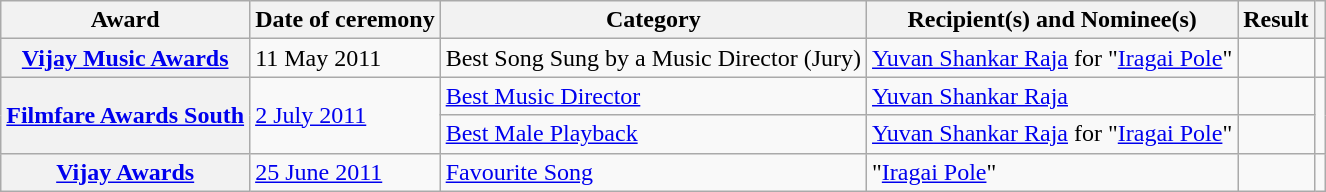<table class="wikitable plainrowheaders sortable">
<tr>
<th scope="col">Award</th>
<th scope="col">Date of ceremony</th>
<th scope="col">Category</th>
<th scope="col">Recipient(s) and Nominee(s)</th>
<th scope="col">Result</th>
<th scope="col" class="unsortable"></th>
</tr>
<tr>
<th scope="row"><a href='#'>Vijay Music Awards</a></th>
<td>11 May 2011</td>
<td>Best Song Sung by a Music Director (Jury)</td>
<td><a href='#'>Yuvan Shankar Raja</a> for "<a href='#'>Iragai Pole</a>"</td>
<td></td>
<td style="text-align:center;"></td>
</tr>
<tr>
<th scope="row" rowspan="2"><a href='#'>Filmfare Awards South</a></th>
<td rowspan="2"><a href='#'>2 July 2011</a></td>
<td><a href='#'>Best Music Director</a></td>
<td><a href='#'>Yuvan Shankar Raja</a></td>
<td></td>
<td style="text-align:center;" rowspan="2"><br></td>
</tr>
<tr>
<td><a href='#'>Best Male Playback</a></td>
<td><a href='#'>Yuvan Shankar Raja</a> for "<a href='#'>Iragai Pole</a>"</td>
<td></td>
</tr>
<tr>
<th scope="row"><a href='#'>Vijay Awards</a></th>
<td><a href='#'>25 June 2011</a></td>
<td><a href='#'>Favourite Song</a></td>
<td>"<a href='#'>Iragai Pole</a>"</td>
<td></td>
<td style="text-align:center;"></td>
</tr>
</table>
